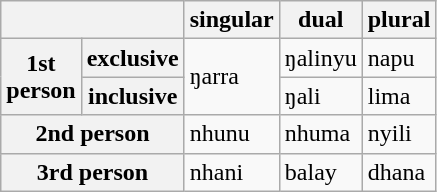<table class="wikitable">
<tr>
<th colspan="2"></th>
<th>singular</th>
<th>dual</th>
<th>plural</th>
</tr>
<tr>
<th rowspan="2">1st<br>person</th>
<th>exclusive</th>
<td rowspan="2">ŋarra</td>
<td>ŋalinyu</td>
<td>napu</td>
</tr>
<tr>
<th>inclusive</th>
<td>ŋali</td>
<td>lima</td>
</tr>
<tr>
<th colspan="2">2nd person</th>
<td>nhunu</td>
<td>nhuma</td>
<td>nyili</td>
</tr>
<tr>
<th colspan="2">3rd person</th>
<td>nhani</td>
<td>balay</td>
<td>dhana</td>
</tr>
</table>
